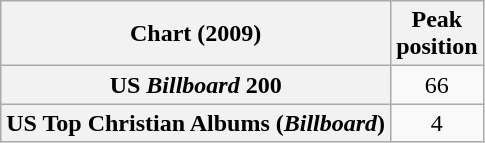<table class="wikitable plainrowheaders" style="text-align:center;">
<tr>
<th>Chart (2009)</th>
<th>Peak<br>position</th>
</tr>
<tr>
<th scope=row>US <em>Billboard</em> 200</th>
<td>66</td>
</tr>
<tr>
<th scope=row>US Top Christian Albums (<em>Billboard</em>)</th>
<td>4</td>
</tr>
</table>
